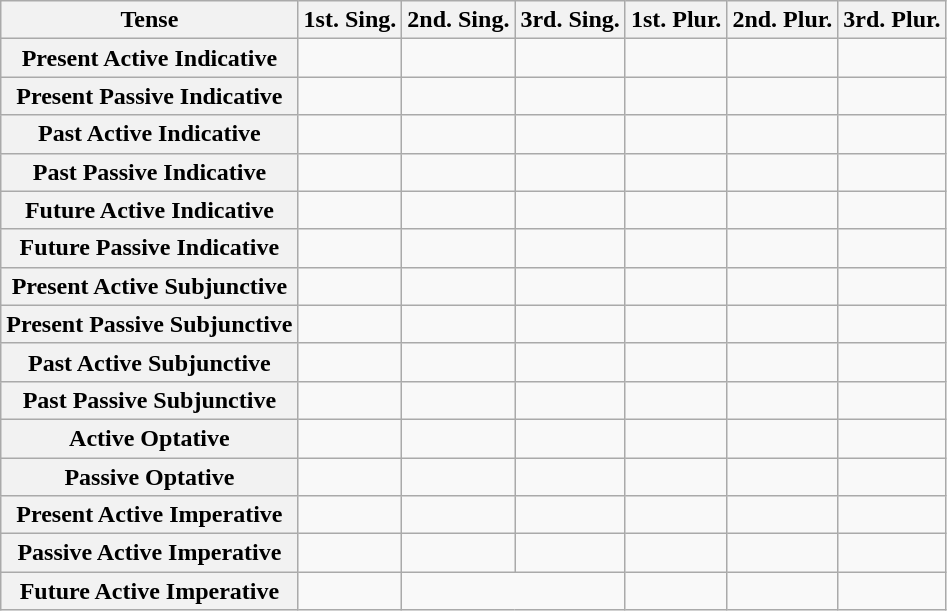<table class="wikitable">
<tr>
<th>Tense</th>
<th>1st. Sing.</th>
<th>2nd. Sing.</th>
<th>3rd. Sing.</th>
<th>1st. Plur.</th>
<th>2nd. Plur.</th>
<th>3rd. Plur.</th>
</tr>
<tr>
<th>Present Active Indicative</th>
<td></td>
<td></td>
<td></td>
<td></td>
<td></td>
<td></td>
</tr>
<tr>
<th>Present Passive Indicative</th>
<td></td>
<td></td>
<td></td>
<td></td>
<td></td>
<td></td>
</tr>
<tr>
<th>Past Active Indicative</th>
<td></td>
<td></td>
<td></td>
<td></td>
<td></td>
<td></td>
</tr>
<tr>
<th>Past Passive Indicative</th>
<td></td>
<td></td>
<td></td>
<td></td>
<td></td>
<td></td>
</tr>
<tr>
<th>Future Active Indicative</th>
<td></td>
<td></td>
<td></td>
<td></td>
<td></td>
<td></td>
</tr>
<tr>
<th>Future Passive Indicative</th>
<td></td>
<td></td>
<td></td>
<td></td>
<td></td>
<td></td>
</tr>
<tr>
<th>Present Active Subjunctive</th>
<td></td>
<td></td>
<td></td>
<td></td>
<td></td>
<td></td>
</tr>
<tr>
<th>Present Passive Subjunctive</th>
<td></td>
<td></td>
<td></td>
<td></td>
<td></td>
<td></td>
</tr>
<tr>
<th>Past Active Subjunctive</th>
<td></td>
<td></td>
<td></td>
<td></td>
<td></td>
<td></td>
</tr>
<tr>
<th>Past Passive Subjunctive</th>
<td></td>
<td></td>
<td></td>
<td></td>
<td></td>
<td></td>
</tr>
<tr>
<th>Active Optative</th>
<td></td>
<td></td>
<td></td>
<td></td>
<td></td>
<td></td>
</tr>
<tr>
<th>Passive Optative</th>
<td></td>
<td></td>
<td></td>
<td></td>
<td></td>
<td></td>
</tr>
<tr>
<th>Present Active Imperative</th>
<td></td>
<td></td>
<td></td>
<td></td>
<td></td>
<td></td>
</tr>
<tr>
<th>Passive Active Imperative</th>
<td></td>
<td></td>
<td></td>
<td></td>
<td></td>
<td></td>
</tr>
<tr>
<th>Future Active Imperative</th>
<td></td>
<td colspan=2></td>
<td></td>
<td></td>
<td></td>
</tr>
</table>
